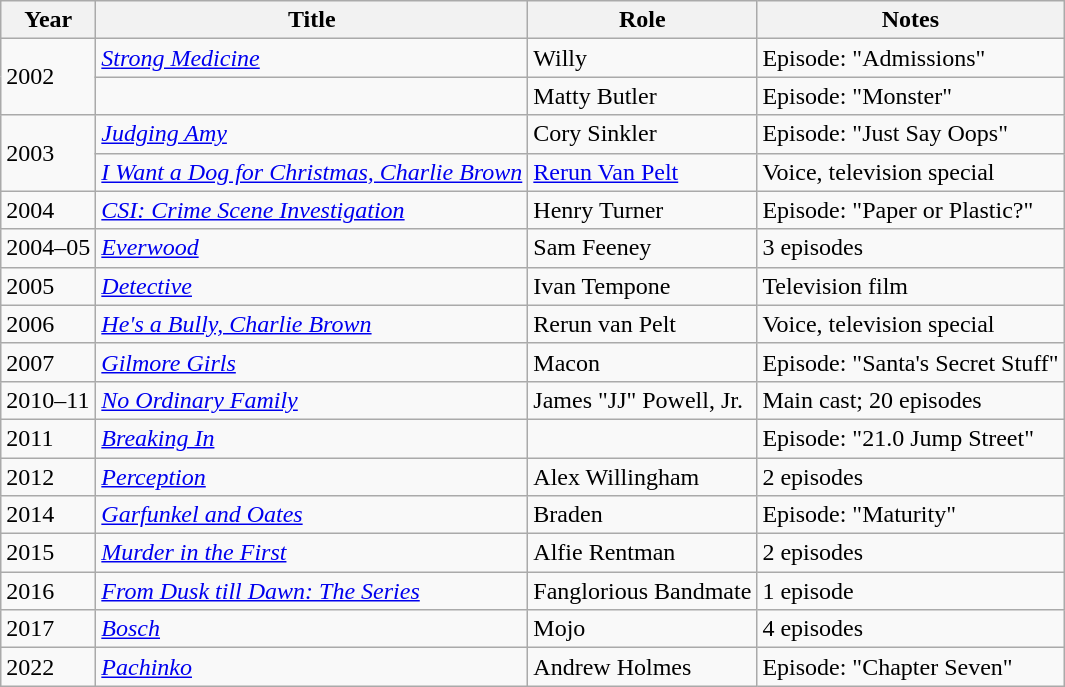<table class="wikitable sortable">
<tr>
<th>Year</th>
<th>Title</th>
<th>Role</th>
<th class="unsortable">Notes</th>
</tr>
<tr>
<td rowspan="2">2002</td>
<td><em><a href='#'>Strong Medicine</a></em></td>
<td>Willy</td>
<td>Episode: "Admissions"</td>
</tr>
<tr>
<td><em></em></td>
<td>Matty Butler</td>
<td>Episode: "Monster"</td>
</tr>
<tr>
<td rowspan="2">2003</td>
<td><em><a href='#'>Judging Amy</a></em></td>
<td>Cory Sinkler</td>
<td>Episode: "Just Say Oops"</td>
</tr>
<tr>
<td><em><a href='#'>I Want a Dog for Christmas, Charlie Brown</a></em></td>
<td><a href='#'>Rerun Van Pelt</a></td>
<td>Voice, television special</td>
</tr>
<tr>
<td>2004</td>
<td><em><a href='#'>CSI: Crime Scene Investigation</a></em></td>
<td>Henry Turner</td>
<td>Episode: "Paper or Plastic?"</td>
</tr>
<tr>
<td>2004–05</td>
<td><em><a href='#'>Everwood</a></em></td>
<td>Sam Feeney</td>
<td>3 episodes</td>
</tr>
<tr>
<td>2005</td>
<td><em><a href='#'>Detective</a></em></td>
<td>Ivan Tempone</td>
<td>Television film</td>
</tr>
<tr>
<td>2006</td>
<td><em><a href='#'>He's a Bully, Charlie Brown</a></em></td>
<td>Rerun van Pelt</td>
<td>Voice, television special</td>
</tr>
<tr>
<td>2007</td>
<td><em><a href='#'>Gilmore Girls</a></em></td>
<td>Macon</td>
<td>Episode: "Santa's Secret Stuff"</td>
</tr>
<tr>
<td>2010–11</td>
<td><em><a href='#'>No Ordinary Family</a></em></td>
<td>James "JJ" Powell, Jr.</td>
<td>Main cast; 20 episodes</td>
</tr>
<tr>
<td>2011</td>
<td><em><a href='#'>Breaking In</a></em></td>
<td></td>
<td>Episode: "21.0 Jump Street"</td>
</tr>
<tr>
<td>2012</td>
<td><em><a href='#'>Perception</a></em></td>
<td>Alex Willingham</td>
<td>2 episodes</td>
</tr>
<tr>
<td>2014</td>
<td><em><a href='#'>Garfunkel and Oates</a></em></td>
<td>Braden</td>
<td>Episode: "Maturity"</td>
</tr>
<tr>
<td>2015</td>
<td><em><a href='#'>Murder in the First</a></em></td>
<td>Alfie Rentman</td>
<td>2 episodes</td>
</tr>
<tr>
<td>2016</td>
<td><em><a href='#'>From Dusk till Dawn: The Series</a></em></td>
<td>Fanglorious Bandmate</td>
<td>1 episode</td>
</tr>
<tr>
<td>2017</td>
<td><em><a href='#'>Bosch</a></em></td>
<td>Mojo</td>
<td>4 episodes</td>
</tr>
<tr>
<td>2022</td>
<td><em><a href='#'>Pachinko</a></em></td>
<td>Andrew Holmes</td>
<td>Episode: "Chapter Seven"</td>
</tr>
</table>
